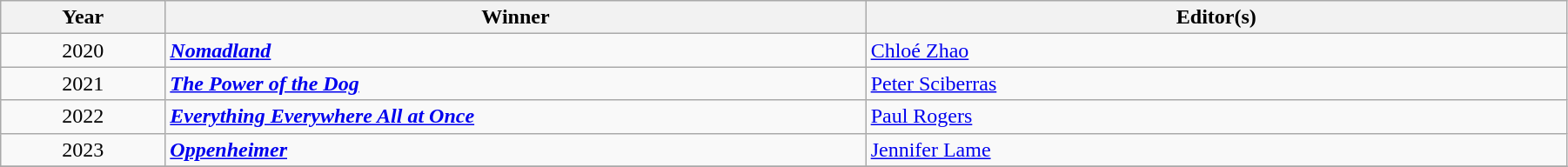<table class="wikitable" width="95%" cellpadding="5">
<tr>
<th width="100"><strong>Year</strong></th>
<th width="450"><strong>Winner</strong></th>
<th width="450"><strong>Editor(s)</strong></th>
</tr>
<tr>
<td style="text-align:center;">2020</td>
<td><strong><em><a href='#'>Nomadland</a></em></strong></td>
<td><a href='#'>Chloé Zhao</a></td>
</tr>
<tr>
<td style="text-align:center;">2021</td>
<td><strong><em><a href='#'>The Power of the Dog</a></em></strong></td>
<td><a href='#'>Peter Sciberras</a></td>
</tr>
<tr>
<td style="text-align:center;">2022</td>
<td><strong><em><a href='#'>Everything Everywhere All at Once</a></em></strong></td>
<td><a href='#'> Paul Rogers</a></td>
</tr>
<tr>
<td style="text-align:center;">2023</td>
<td><strong><em><a href='#'>Oppenheimer</a></em></strong></td>
<td><a href='#'>Jennifer Lame</a></td>
</tr>
<tr>
</tr>
</table>
